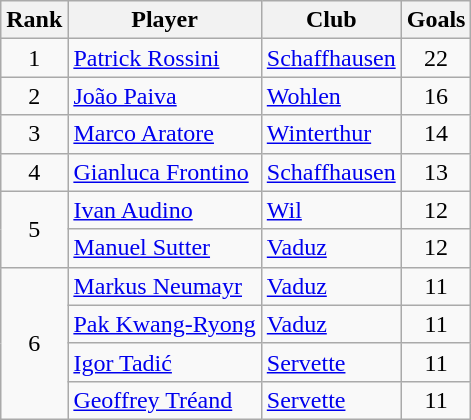<table class="wikitable" style="text-align:center">
<tr>
<th>Rank</th>
<th>Player</th>
<th>Club</th>
<th>Goals</th>
</tr>
<tr>
<td>1</td>
<td align="left"> <a href='#'>Patrick Rossini</a></td>
<td align="left"><a href='#'>Schaffhausen</a></td>
<td>22</td>
</tr>
<tr>
<td>2</td>
<td align="left"> <a href='#'>João Paiva</a></td>
<td align="left"><a href='#'>Wohlen</a></td>
<td>16</td>
</tr>
<tr>
<td>3</td>
<td align="left"> <a href='#'>Marco Aratore</a></td>
<td align="left"><a href='#'>Winterthur</a></td>
<td>14</td>
</tr>
<tr>
<td>4</td>
<td align="left"> <a href='#'>Gianluca Frontino</a></td>
<td align="left"><a href='#'>Schaffhausen</a></td>
<td>13</td>
</tr>
<tr>
<td rowspan="2">5</td>
<td align="left"> <a href='#'>Ivan Audino</a></td>
<td align="left"><a href='#'>Wil</a></td>
<td>12</td>
</tr>
<tr>
<td align="left"> <a href='#'>Manuel Sutter</a></td>
<td align="left"><a href='#'>Vaduz</a></td>
<td>12</td>
</tr>
<tr>
<td rowspan="4">6</td>
<td align="left"> <a href='#'>Markus Neumayr</a></td>
<td align="left"><a href='#'>Vaduz</a></td>
<td>11</td>
</tr>
<tr>
<td align="left"> <a href='#'>Pak Kwang-Ryong</a></td>
<td align="left"><a href='#'>Vaduz</a></td>
<td>11</td>
</tr>
<tr>
<td align="left"> <a href='#'>Igor Tadić</a></td>
<td align="left"><a href='#'>Servette</a></td>
<td>11</td>
</tr>
<tr>
<td align="left"> <a href='#'>Geoffrey Tréand</a></td>
<td align="left"><a href='#'>Servette</a></td>
<td>11</td>
</tr>
</table>
